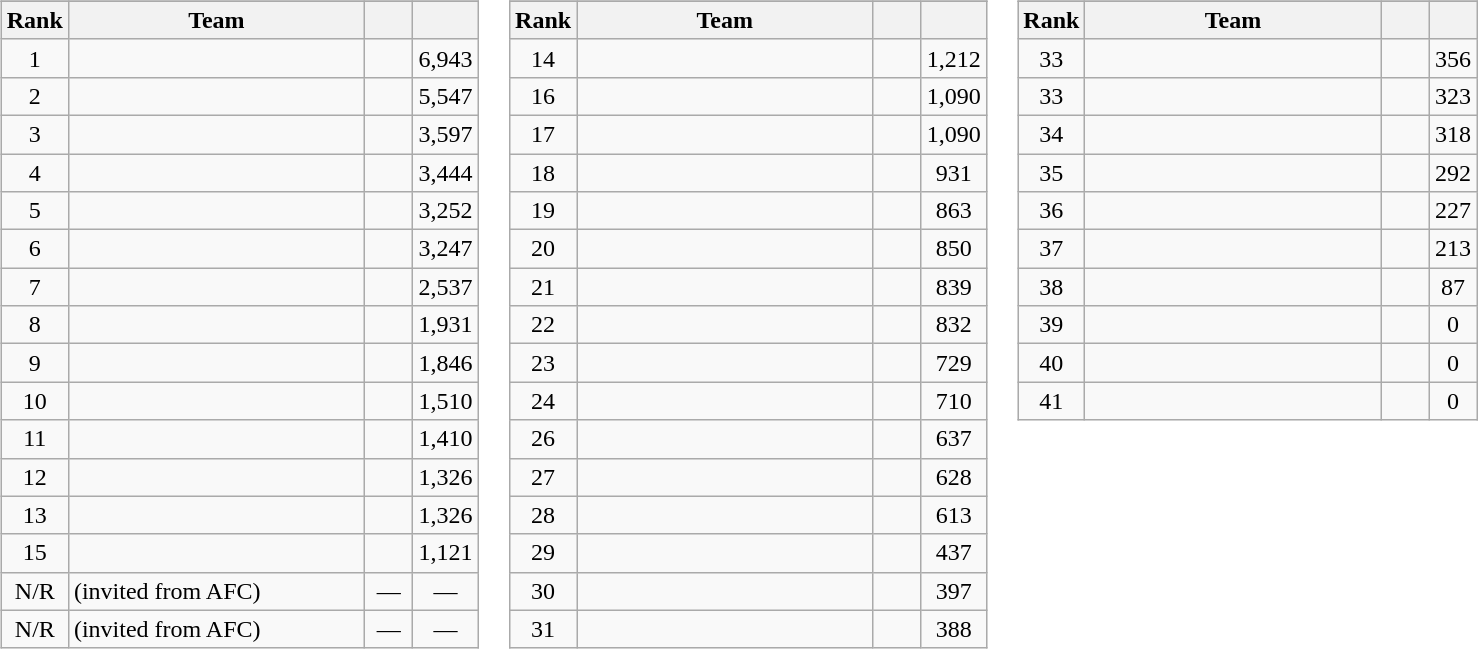<table>
<tr style="vertical-align:top">
<td><br><table class="wikitable" style="text-align:center">
<tr>
</tr>
<tr>
<th>Rank</th>
<th width="190">Team</th>
<th style="width:25px"></th>
<th></th>
</tr>
<tr>
<td>1</td>
<td style="text-align:left"></td>
<td></td>
<td>6,943</td>
</tr>
<tr>
<td>2</td>
<td style="text-align:left"></td>
<td></td>
<td>5,547</td>
</tr>
<tr>
<td>3</td>
<td style="text-align:left"></td>
<td></td>
<td>3,597</td>
</tr>
<tr>
<td>4</td>
<td style="text-align:left"></td>
<td></td>
<td>3,444</td>
</tr>
<tr>
<td>5</td>
<td style="text-align:left"></td>
<td></td>
<td>3,252</td>
</tr>
<tr>
<td>6</td>
<td style="text-align:left"></td>
<td></td>
<td>3,247</td>
</tr>
<tr>
<td>7</td>
<td style="text-align:left"></td>
<td></td>
<td>2,537</td>
</tr>
<tr>
<td>8</td>
<td style="text-align:left"></td>
<td></td>
<td>1,931</td>
</tr>
<tr>
<td>9</td>
<td style="text-align:left"></td>
<td></td>
<td>1,846</td>
</tr>
<tr>
<td>10</td>
<td style="text-align:left"></td>
<td></td>
<td>1,510</td>
</tr>
<tr>
<td>11</td>
<td style="text-align:left"></td>
<td></td>
<td>1,410</td>
</tr>
<tr>
<td>12</td>
<td style="text-align:left"></td>
<td></td>
<td>1,326</td>
</tr>
<tr>
<td>13</td>
<td style="text-align:left"></td>
<td></td>
<td>1,326</td>
</tr>
<tr>
<td>15</td>
<td style="text-align:left"></td>
<td></td>
<td>1,121</td>
</tr>
<tr>
<td>N/R</td>
<td style="text-align:left"> (invited from AFC)</td>
<td>—</td>
<td>—</td>
</tr>
<tr>
<td>N/R</td>
<td style="text-align:left"> (invited from AFC)</td>
<td>—</td>
<td>—</td>
</tr>
</table>
</td>
<td><br><table class="wikitable" style="text-align:center">
<tr>
</tr>
<tr>
<th>Rank</th>
<th width="190">Team</th>
<th style="width:25px"></th>
<th></th>
</tr>
<tr>
<td>14</td>
<td style="text-align:left"></td>
<td></td>
<td>1,212</td>
</tr>
<tr>
<td>16</td>
<td style="text-align:left"></td>
<td></td>
<td>1,090</td>
</tr>
<tr>
<td>17</td>
<td style="text-align:left"></td>
<td></td>
<td>1,090</td>
</tr>
<tr>
<td>18</td>
<td style="text-align:left"></td>
<td></td>
<td>931</td>
</tr>
<tr>
<td>19</td>
<td style="text-align:left"></td>
<td></td>
<td>863</td>
</tr>
<tr>
<td>20</td>
<td style="text-align:left"></td>
<td></td>
<td>850</td>
</tr>
<tr>
<td>21</td>
<td style="text-align:left"></td>
<td></td>
<td>839</td>
</tr>
<tr>
<td>22</td>
<td style="text-align:left"></td>
<td></td>
<td>832</td>
</tr>
<tr>
<td>23</td>
<td style="text-align:left"></td>
<td></td>
<td>729</td>
</tr>
<tr>
<td>24</td>
<td style="text-align:left"></td>
<td></td>
<td>710</td>
</tr>
<tr>
<td>26</td>
<td style="text-align:left"></td>
<td></td>
<td>637</td>
</tr>
<tr>
<td>27</td>
<td style="text-align:left"></td>
<td></td>
<td>628</td>
</tr>
<tr>
<td>28</td>
<td style="text-align:left"></td>
<td></td>
<td>613</td>
</tr>
<tr>
<td>29</td>
<td style="text-align:left"></td>
<td></td>
<td>437</td>
</tr>
<tr>
<td>30</td>
<td style="text-align:left"></td>
<td></td>
<td>397</td>
</tr>
<tr>
<td>31</td>
<td style="text-align:left"></td>
<td></td>
<td>388</td>
</tr>
</table>
</td>
<td><br><table class="wikitable" style="text-align:center">
<tr>
</tr>
<tr>
<th>Rank</th>
<th width="190">Team</th>
<th style="width:25px"></th>
<th></th>
</tr>
<tr>
<td>33</td>
<td style="text-align:left"></td>
<td></td>
<td>356</td>
</tr>
<tr>
<td>33</td>
<td style="text-align:left"></td>
<td></td>
<td>323</td>
</tr>
<tr>
<td>34</td>
<td style="text-align:left"></td>
<td></td>
<td>318</td>
</tr>
<tr>
<td>35</td>
<td style="text-align:left"></td>
<td></td>
<td>292</td>
</tr>
<tr>
<td>36</td>
<td style="text-align:left"></td>
<td></td>
<td>227</td>
</tr>
<tr>
<td>37</td>
<td style="text-align:left"></td>
<td></td>
<td>213</td>
</tr>
<tr>
<td>38</td>
<td style="text-align:left"></td>
<td></td>
<td>87</td>
</tr>
<tr>
<td>39</td>
<td style="text-align:left"></td>
<td></td>
<td>0</td>
</tr>
<tr>
<td>40</td>
<td style="text-align:left"></td>
<td></td>
<td>0</td>
</tr>
<tr>
<td>41</td>
<td style="text-align:left"></td>
<td></td>
<td>0</td>
</tr>
</table>
</td>
</tr>
</table>
